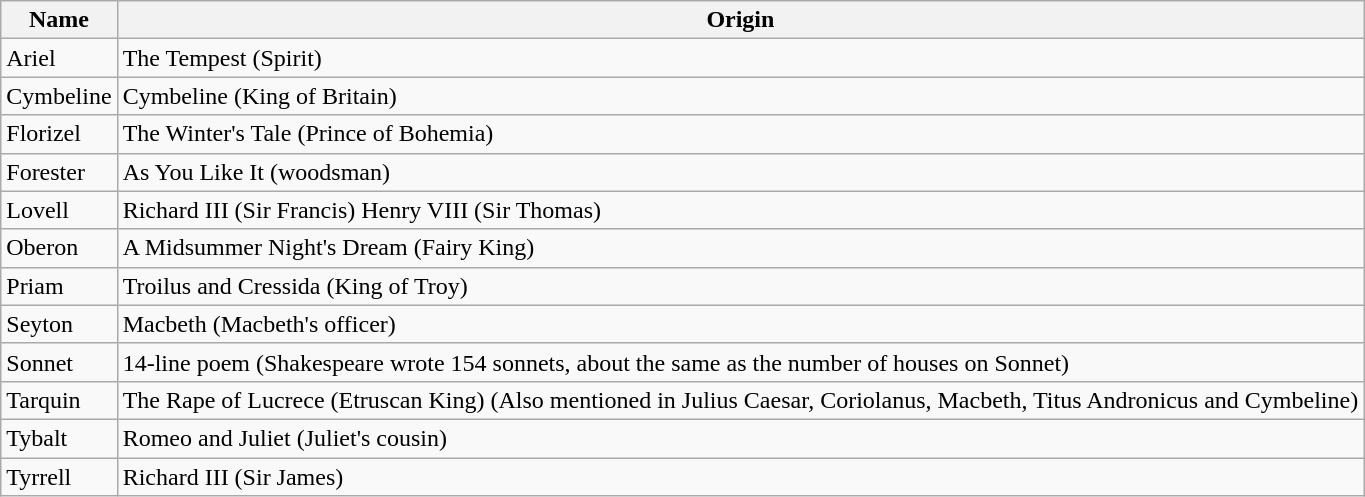<table class="wikitable">
<tr>
<th>Name</th>
<th>Origin</th>
</tr>
<tr>
<td>Ariel</td>
<td>The Tempest (Spirit)</td>
</tr>
<tr>
<td>Cymbeline</td>
<td>Cymbeline (King of Britain)</td>
</tr>
<tr>
<td>Florizel</td>
<td>The Winter's Tale (Prince of Bohemia)</td>
</tr>
<tr>
<td>Forester</td>
<td>As You Like It (woodsman)</td>
</tr>
<tr>
<td>Lovell</td>
<td>Richard III (Sir Francis) Henry VIII (Sir Thomas)</td>
</tr>
<tr>
<td>Oberon</td>
<td>A Midsummer Night's Dream   (Fairy King)</td>
</tr>
<tr>
<td>Priam</td>
<td>Troilus and Cressida (King of Troy)</td>
</tr>
<tr>
<td>Seyton</td>
<td>Macbeth (Macbeth's officer)</td>
</tr>
<tr>
<td>Sonnet</td>
<td>14-line poem (Shakespeare wrote 154 sonnets, about the same as the number of houses on Sonnet)</td>
</tr>
<tr>
<td>Tarquin</td>
<td>The Rape of Lucrece (Etruscan King) (Also mentioned in Julius Caesar, Coriolanus, Macbeth, Titus Andronicus and Cymbeline)</td>
</tr>
<tr>
<td>Tybalt</td>
<td>Romeo and Juliet (Juliet's cousin)</td>
</tr>
<tr>
<td>Tyrrell</td>
<td>Richard III (Sir James)</td>
</tr>
</table>
